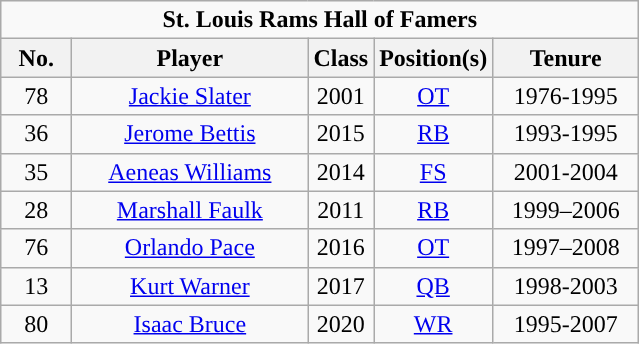<table class="wikitable" style="text-align:center;">
<tr>
<td colspan="5"><strong>St. Louis Rams Hall of Famers</strong></td>
</tr>
<tr>
<th style="width:40px; ">No.</th>
<th style="width:150px; ">Player</th>
<th style="width:30px; ">Class</th>
<th style="width:40px; ">Position(s)</th>
<th style="width:90px; ">Tenure</th>
</tr>
<tr>
<td>78</td>
<td><a href='#'>Jackie Slater</a></td>
<td>2001</td>
<td><a href='#'>OT</a></td>
<td>1976-1995</td>
</tr>
<tr>
<td>36</td>
<td><a href='#'>Jerome Bettis</a></td>
<td>2015</td>
<td><a href='#'>RB</a></td>
<td>1993-1995</td>
</tr>
<tr>
<td>35</td>
<td><a href='#'>Aeneas Williams</a></td>
<td>2014</td>
<td><a href='#'>FS</a></td>
<td>2001-2004</td>
</tr>
<tr>
<td>28</td>
<td><a href='#'>Marshall Faulk</a></td>
<td>2011</td>
<td><a href='#'>RB</a></td>
<td>1999–2006</td>
</tr>
<tr>
<td>76</td>
<td><a href='#'>Orlando Pace</a></td>
<td>2016</td>
<td><a href='#'>OT</a></td>
<td>1997–2008</td>
</tr>
<tr>
<td>13</td>
<td><a href='#'>Kurt Warner</a></td>
<td>2017</td>
<td><a href='#'>QB</a></td>
<td>1998-2003</td>
</tr>
<tr>
<td>80</td>
<td><a href='#'>Isaac Bruce</a></td>
<td>2020</td>
<td><a href='#'>WR</a></td>
<td>1995-2007</td>
</tr>
</table>
